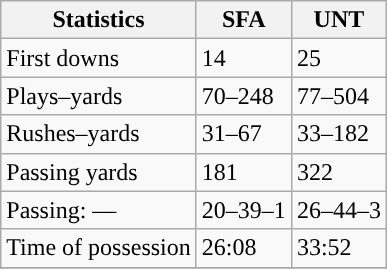<table class="wikitable" style="float: left;">
<tr>
<th>Statistics</th>
<th>SFA</th>
<th>UNT</th>
</tr>
<tr>
<td>First downs</td>
<td>14</td>
<td>25</td>
</tr>
<tr>
<td>Plays–yards</td>
<td>70–248</td>
<td>77–504</td>
</tr>
<tr>
<td>Rushes–yards</td>
<td>31–67</td>
<td>33–182</td>
</tr>
<tr>
<td>Passing yards</td>
<td>181</td>
<td>322</td>
</tr>
<tr>
<td>Passing: ––</td>
<td>20–39–1</td>
<td>26–44–3</td>
</tr>
<tr>
<td>Time of possession</td>
<td>26:08</td>
<td>33:52</td>
</tr>
<tr>
</tr>
</table>
